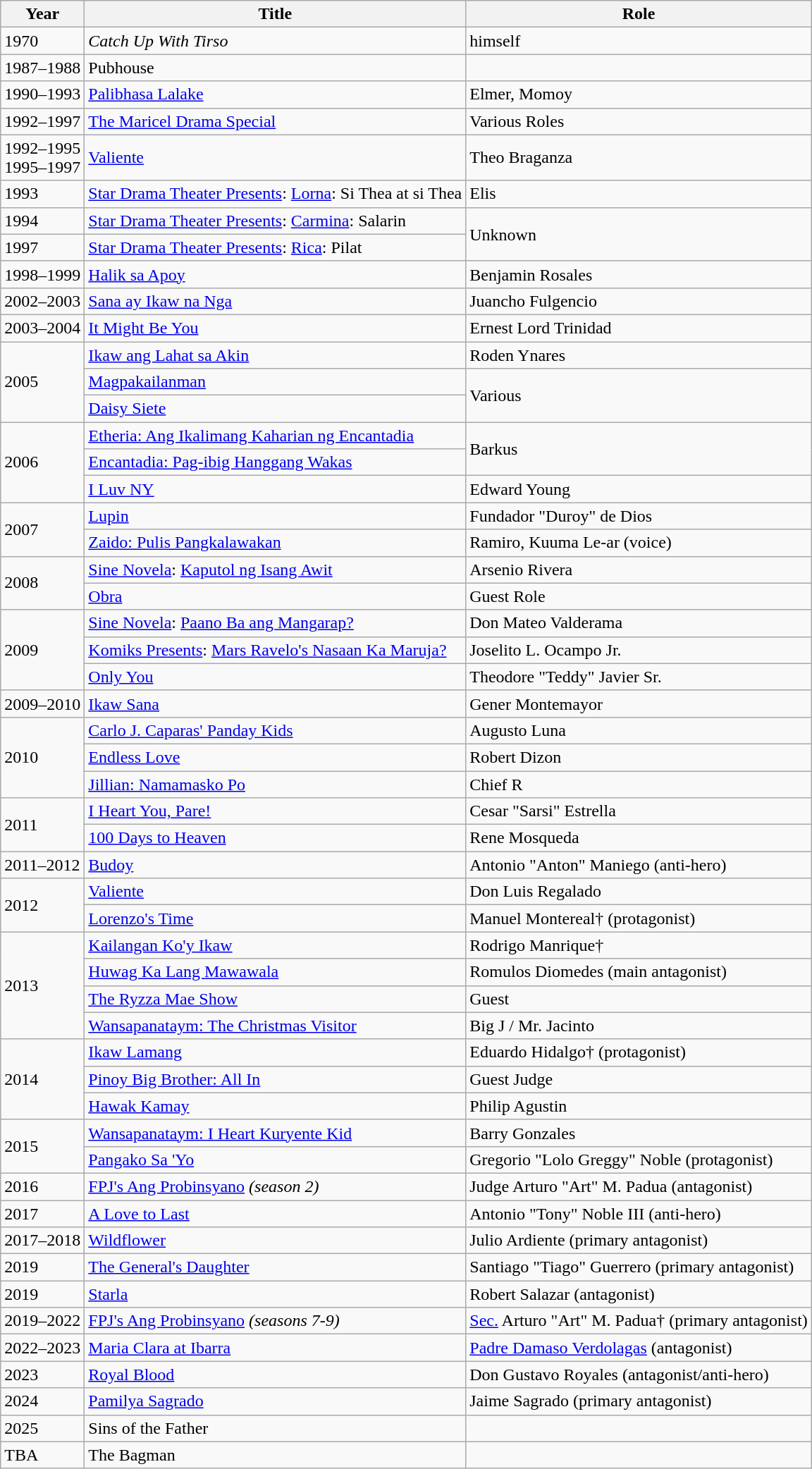<table class="wikitable">
<tr>
<th>Year</th>
<th>Title</th>
<th>Role</th>
</tr>
<tr>
<td>1970</td>
<td><em>Catch Up With Tirso</td>
<td>himself</td>
</tr>
<tr>
<td>1987–1988</td>
<td></em>Pubhouse<em></td>
<td></td>
</tr>
<tr>
<td>1990–1993</td>
<td></em><a href='#'>Palibhasa Lalake</a><em></td>
<td>Elmer, Momoy</td>
</tr>
<tr>
<td>1992–1997</td>
<td></em><a href='#'>The Maricel Drama Special</a><em></td>
<td>Various Roles</td>
</tr>
<tr>
<td>1992–1995<br>1995–1997</td>
<td></em><a href='#'>Valiente</a><em></td>
<td>Theo Braganza</td>
</tr>
<tr>
<td>1993</td>
<td></em><a href='#'>Star Drama Theater Presents</a>: <a href='#'>Lorna</a>: Si Thea at si Thea<em></td>
<td>Elis</td>
</tr>
<tr>
<td>1994</td>
<td></em><a href='#'>Star Drama Theater Presents</a>: <a href='#'>Carmina</a>: Salarin<em></td>
<td rowspan="2">Unknown</td>
</tr>
<tr>
<td>1997</td>
<td></em><a href='#'>Star Drama Theater Presents</a>: <a href='#'>Rica</a>: Pilat<em></td>
</tr>
<tr>
<td>1998–1999</td>
<td></em><a href='#'>Halik sa Apoy</a><em></td>
<td>Benjamin Rosales</td>
</tr>
<tr>
<td>2002–2003</td>
<td></em><a href='#'>Sana ay Ikaw na Nga</a><em></td>
<td>Juancho Fulgencio</td>
</tr>
<tr>
<td>2003–2004</td>
<td></em><a href='#'>It Might Be You</a><em></td>
<td>Ernest Lord Trinidad</td>
</tr>
<tr>
<td rowspan="3">2005</td>
<td></em><a href='#'>Ikaw ang Lahat sa Akin</a><em></td>
<td>Roden Ynares</td>
</tr>
<tr>
<td></em><a href='#'>Magpakailanman</a><em></td>
<td rowspan="2">Various</td>
</tr>
<tr>
<td></em><a href='#'>Daisy Siete</a><em></td>
</tr>
<tr>
<td rowspan="3">2006</td>
<td></em><a href='#'>Etheria: Ang Ikalimang Kaharian ng Encantadia</a><em></td>
<td rowspan="2">Barkus</td>
</tr>
<tr>
<td></em><a href='#'>Encantadia: Pag-ibig Hanggang Wakas</a><em></td>
</tr>
<tr>
<td></em><a href='#'>I Luv NY</a><em></td>
<td>Edward Young</td>
</tr>
<tr>
<td rowspan="2">2007</td>
<td></em><a href='#'>Lupin</a><em></td>
<td>Fundador "Duroy" de Dios</td>
</tr>
<tr>
<td></em><a href='#'>Zaido: Pulis Pangkalawakan</a><em></td>
<td>Ramiro, Kuuma Le-ar (voice)</td>
</tr>
<tr>
<td rowspan="2">2008</td>
<td></em><a href='#'>Sine Novela</a>: <a href='#'>Kaputol ng Isang Awit</a><em></td>
<td>Arsenio Rivera</td>
</tr>
<tr>
<td></em><a href='#'>Obra</a><em></td>
<td>Guest Role</td>
</tr>
<tr>
<td rowspan="3">2009</td>
<td></em><a href='#'>Sine Novela</a>: <a href='#'>Paano Ba ang Mangarap?</a><em></td>
<td>Don Mateo Valderama</td>
</tr>
<tr>
<td></em><a href='#'>Komiks Presents</a>: <a href='#'>Mars Ravelo's Nasaan Ka Maruja?</a><em></td>
<td>Joselito L. Ocampo Jr.</td>
</tr>
<tr>
<td></em><a href='#'>Only You</a><em></td>
<td>Theodore "Teddy" Javier Sr.</td>
</tr>
<tr>
<td>2009–2010</td>
<td></em><a href='#'>Ikaw Sana</a><em></td>
<td>Gener Montemayor</td>
</tr>
<tr>
<td rowspan="3">2010</td>
<td></em><a href='#'>Carlo J. Caparas' Panday Kids</a><em></td>
<td>Augusto Luna</td>
</tr>
<tr>
<td></em><a href='#'>Endless Love</a><em></td>
<td>Robert Dizon</td>
</tr>
<tr>
<td></em><a href='#'>Jillian: Namamasko Po</a><em></td>
<td>Chief R</td>
</tr>
<tr>
<td rowspan=2>2011</td>
<td></em><a href='#'>I Heart You, Pare!</a><em></td>
<td>Cesar "Sarsi" Estrella</td>
</tr>
<tr>
<td></em><a href='#'>100 Days to Heaven</a><em></td>
<td>Rene Mosqueda</td>
</tr>
<tr>
<td>2011–2012</td>
<td></em><a href='#'>Budoy</a><em></td>
<td>Antonio "Anton" Maniego (anti-hero)</td>
</tr>
<tr>
<td rowspan="2">2012</td>
<td></em><a href='#'>Valiente</a><em></td>
<td>Don Luis Regalado</td>
</tr>
<tr>
<td></em><a href='#'>Lorenzo's Time</a><em></td>
<td>Manuel Montereal† (protagonist)</td>
</tr>
<tr>
<td rowspan="4">2013</td>
<td></em><a href='#'>Kailangan Ko'y Ikaw</a><em></td>
<td>Rodrigo Manrique†</td>
</tr>
<tr>
<td></em><a href='#'>Huwag Ka Lang Mawawala</a><em></td>
<td>Romulos Diomedes (main antagonist)</td>
</tr>
<tr>
<td></em><a href='#'>The Ryzza Mae Show</a><em></td>
<td>Guest</td>
</tr>
<tr>
<td></em><a href='#'>Wansapanataym: The Christmas Visitor</a><em></td>
<td>Big J / Mr. Jacinto</td>
</tr>
<tr>
<td rowspan="3">2014</td>
<td></em><a href='#'>Ikaw Lamang</a><em></td>
<td>Eduardo Hidalgo† (protagonist)</td>
</tr>
<tr>
<td></em><a href='#'>Pinoy Big Brother: All In</a><em></td>
<td>Guest Judge</td>
</tr>
<tr>
<td></em><a href='#'>Hawak Kamay</a><em></td>
<td>Philip Agustin</td>
</tr>
<tr>
<td rowspan="2">2015</td>
<td></em><a href='#'>Wansapanataym: I Heart Kuryente Kid</a><em></td>
<td>Barry Gonzales</td>
</tr>
<tr>
<td></em><a href='#'>Pangako Sa 'Yo</a><em></td>
<td>Gregorio "Lolo Greggy" Noble (protagonist)</td>
</tr>
<tr>
<td>2016</td>
<td></em><a href='#'>FPJ's Ang Probinsyano</a><em> (season 2)</td>
<td>Judge Arturo "Art" M. Padua (antagonist)</td>
</tr>
<tr>
<td>2017</td>
<td></em><a href='#'>A Love to Last</a><em></td>
<td>Antonio "Tony" Noble III (anti-hero)</td>
</tr>
<tr>
<td>2017–2018</td>
<td></em><a href='#'>Wildflower</a><em></td>
<td>Julio Ardiente (primary antagonist)</td>
</tr>
<tr>
<td>2019</td>
<td></em><a href='#'>The General's Daughter</a><em></td>
<td>Santiago "Tiago" Guerrero (primary antagonist)</td>
</tr>
<tr>
<td>2019</td>
<td></em><a href='#'>Starla</a><em></td>
<td>Robert Salazar (antagonist)</td>
</tr>
<tr>
<td>2019–2022</td>
<td></em><a href='#'>FPJ's Ang Probinsyano</a><em> (seasons 7-9)</td>
<td><a href='#'>Sec.</a> Arturo "Art" M. Padua† (primary antagonist)</td>
</tr>
<tr>
<td>2022–2023</td>
<td></em><a href='#'>Maria Clara at Ibarra</a><em></td>
<td><a href='#'>Padre Damaso Verdolagas</a> (antagonist)</td>
</tr>
<tr>
<td>2023</td>
<td></em><a href='#'>Royal Blood</a><em></td>
<td>Don Gustavo Royales (antagonist/anti-hero)</td>
</tr>
<tr>
<td>2024</td>
<td></em><a href='#'>Pamilya Sagrado</a><em></td>
<td>Jaime Sagrado (primary antagonist)</td>
</tr>
<tr>
<td>2025</td>
<td></em>Sins of the Father<em></td>
<td></td>
</tr>
<tr>
<td>TBA</td>
<td></em>The Bagman<em></td>
<td></td>
</tr>
</table>
